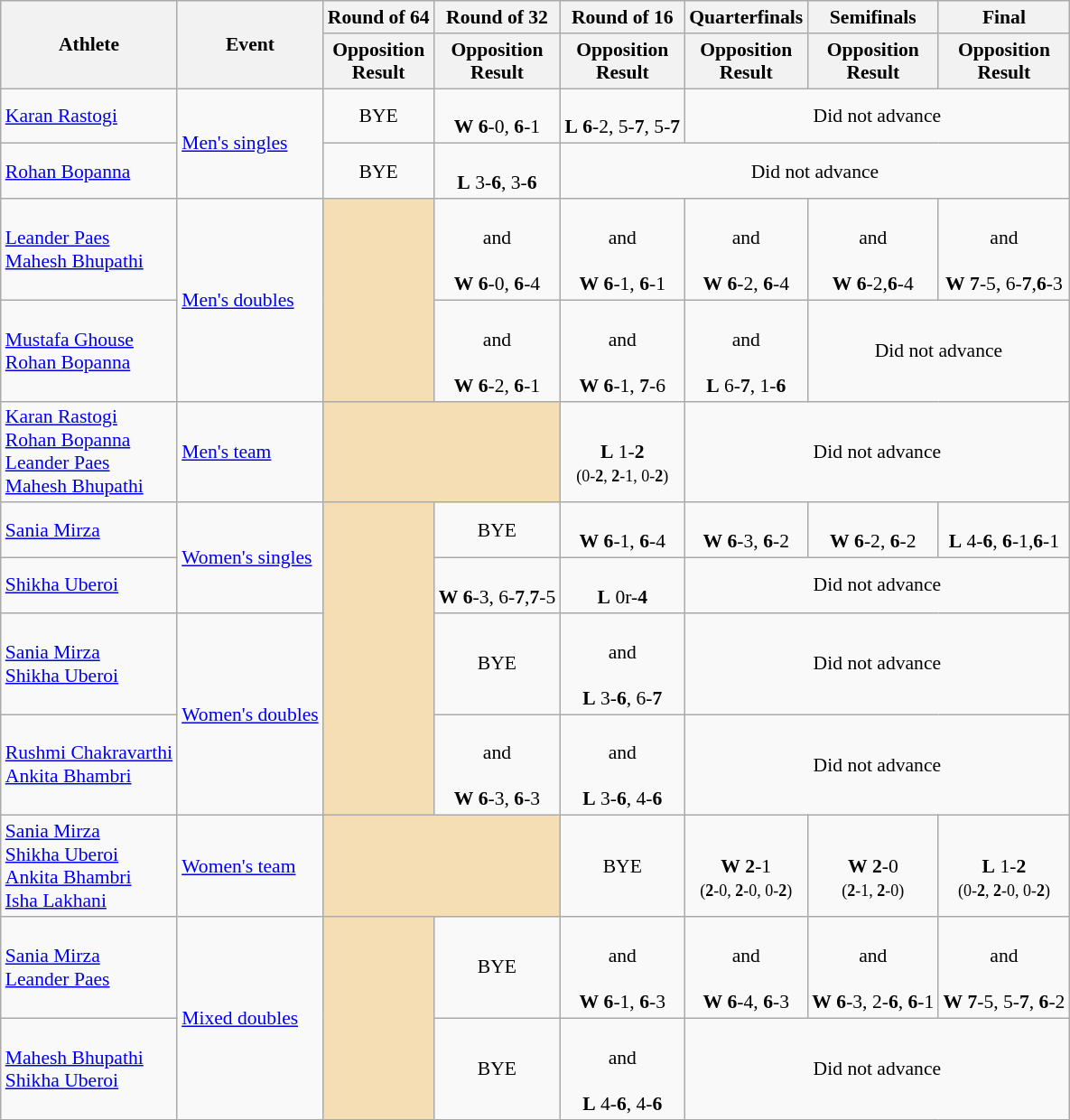<table class="wikitable" border="1" style="font-size:90%">
<tr>
<th rowspan=2>Athlete</th>
<th rowspan=2>Event</th>
<th>Round of 64</th>
<th>Round of 32</th>
<th>Round of 16</th>
<th>Quarterfinals</th>
<th>Semifinals</th>
<th>Final</th>
</tr>
<tr>
<th>Opposition<br>Result</th>
<th>Opposition<br>Result</th>
<th>Opposition<br>Result</th>
<th>Opposition<br>Result</th>
<th>Opposition<br>Result</th>
<th>Opposition<br>Result</th>
</tr>
<tr>
<td><a href='#'>Karan Rastogi</a></td>
<td rowspan=2><a href='#'>Men's singles</a></td>
<td align=center>BYE</td>
<td align=center><br><strong>W</strong> <strong>6</strong>-0, <strong>6</strong>-1</td>
<td align=center><br><strong>L</strong> <strong>6</strong>-2, 5-<strong>7</strong>, 5-<strong>7</strong></td>
<td align=center colspan="8">Did not advance</td>
</tr>
<tr>
<td><a href='#'>Rohan Bopanna</a></td>
<td align=center>BYE</td>
<td align=center><br><strong>L</strong> 3-<strong>6</strong>, 3-<strong>6</strong></td>
<td align=center colspan="8">Did not advance</td>
</tr>
<tr>
<td><a href='#'>Leander Paes</a><br><a href='#'>Mahesh Bhupathi</a></td>
<td rowspan=2><a href='#'>Men's doubles</a></td>
<td align=center bgcolor=wheat rowspan=2></td>
<td align=center><br>and<br><br><strong>W</strong> <strong>6</strong>-0, <strong>6</strong>-4</td>
<td align=center><br>and<br><br><strong>W</strong> <strong>6</strong>-1, <strong>6</strong>-1</td>
<td align=center><br>and<br><br><strong>W</strong> <strong>6</strong>-2, <strong>6</strong>-4</td>
<td align=center><br>and<br><br><strong>W</strong> <strong>6</strong>-2,<strong>6</strong>-4</td>
<td align=center><br>and<br><br><strong>W</strong> <strong>7</strong>-5, 6-<strong>7</strong>,<strong>6</strong>-3<br></td>
</tr>
<tr>
<td><a href='#'>Mustafa Ghouse</a><br><a href='#'>Rohan Bopanna</a></td>
<td align=center><br>and<br><br><strong>W</strong> <strong>6</strong>-2, <strong>6</strong>-1</td>
<td align=center><br>and<br><br><strong>W</strong> <strong>6</strong>-1, <strong>7</strong>-6</td>
<td align=center><br>and<br><br><strong>L</strong> 6-<strong>7</strong>, 1-<strong>6</strong></td>
<td align=center colspan="7">Did not advance</td>
</tr>
<tr>
<td><a href='#'>Karan Rastogi</a><br><a href='#'>Rohan Bopanna</a><br><a href='#'>Leander Paes</a><br><a href='#'>Mahesh Bhupathi</a></td>
<td><a href='#'>Men's team</a></td>
<td align=center bgcolor=wheat colspan=2></td>
<td align=center><br><strong>L</strong> 1-<strong>2</strong><br><small>(0-<strong>2</strong>, <strong>2</strong>-1, 0-<strong>2</strong>)</small></td>
<td align=center colspan="7">Did not advance</td>
</tr>
<tr>
<td><a href='#'>Sania Mirza</a></td>
<td rowspan=2><a href='#'>Women's singles</a></td>
<td align=center bgcolor=wheat rowspan=4></td>
<td align=center>BYE</td>
<td align=center><br><strong>W</strong> <strong>6</strong>-1, <strong>6</strong>-4</td>
<td align=center><br><strong>W</strong> <strong>6</strong>-3, <strong>6</strong>-2</td>
<td align=center><br><strong>W</strong> <strong>6</strong>-2, <strong>6</strong>-2</td>
<td align=center><br><strong>L</strong> 4-<strong>6</strong>, <strong>6</strong>-1,<strong>6</strong>-1<br></td>
</tr>
<tr>
<td><a href='#'>Shikha Uberoi</a></td>
<td align=center><br><strong>W</strong> <strong>6</strong>-3, 6-<strong>7</strong>,<strong>7</strong>-5</td>
<td align=center><br><strong>L</strong> 0r-<strong>4</strong></td>
<td align=center colspan="7">Did not advance</td>
</tr>
<tr>
<td><a href='#'>Sania Mirza</a><br><a href='#'>Shikha Uberoi</a></td>
<td rowspan=2><a href='#'>Women's doubles</a></td>
<td align=center>BYE</td>
<td align=center><br>and<br><br><strong>L</strong> 3-<strong>6</strong>, 6-<strong>7</strong></td>
<td align=center colspan="7">Did not advance</td>
</tr>
<tr>
<td><a href='#'>Rushmi Chakravarthi</a><br><a href='#'>Ankita Bhambri</a></td>
<td align=center><br>and<br><br><strong>W</strong> <strong>6</strong>-3, <strong>6</strong>-3</td>
<td align=center><br>and<br><br><strong>L</strong> 3-<strong>6</strong>, 4-<strong>6</strong></td>
<td align=center colspan="7">Did not advance</td>
</tr>
<tr>
<td><a href='#'>Sania Mirza</a><br><a href='#'>Shikha Uberoi</a><br><a href='#'>Ankita Bhambri</a><br><a href='#'>Isha Lakhani</a></td>
<td><a href='#'>Women's team</a></td>
<td align=center bgcolor=wheat colspan=2></td>
<td align=center>BYE</td>
<td align=center><br><strong>W</strong> <strong>2</strong>-1<br><small>(<strong>2</strong>-0, <strong>2</strong>-0, 0-<strong>2</strong>)</small></td>
<td align=center><br><strong>W</strong> <strong>2</strong>-0<br><small>(<strong>2</strong>-1, <strong>2</strong>-0)</small></td>
<td align=center><br><strong>L</strong> 1-<strong>2</strong><br><small>(0-<strong>2</strong>, <strong>2</strong>-0, 0-<strong>2</strong>)<br></small></td>
</tr>
<tr>
<td><a href='#'>Sania Mirza</a><br><a href='#'>Leander Paes</a></td>
<td rowspan=2><a href='#'>Mixed doubles</a></td>
<td align=center bgcolor=wheat rowspan=2></td>
<td align=center>BYE</td>
<td align=center><br>and<br><br><strong>W</strong> <strong>6</strong>-1, <strong>6</strong>-3</td>
<td align=center><br>and<br><br><strong>W</strong> <strong>6</strong>-4, <strong>6</strong>-3</td>
<td align=center><br>and<br><br><strong>W</strong> <strong>6</strong>-3, 2-<strong>6</strong>, <strong>6</strong>-1</td>
<td align=center><br>and<br><br><strong>W</strong> <strong>7</strong>-5, 5-<strong>7</strong>, <strong>6</strong>-2<br></td>
</tr>
<tr>
<td><a href='#'>Mahesh Bhupathi</a><br><a href='#'>Shikha Uberoi</a></td>
<td align=center>BYE</td>
<td align=center><br>and<br><br><strong>L</strong> 4-<strong>6</strong>, 4-<strong>6</strong></td>
<td align=center colspan="7">Did not advance</td>
</tr>
</table>
